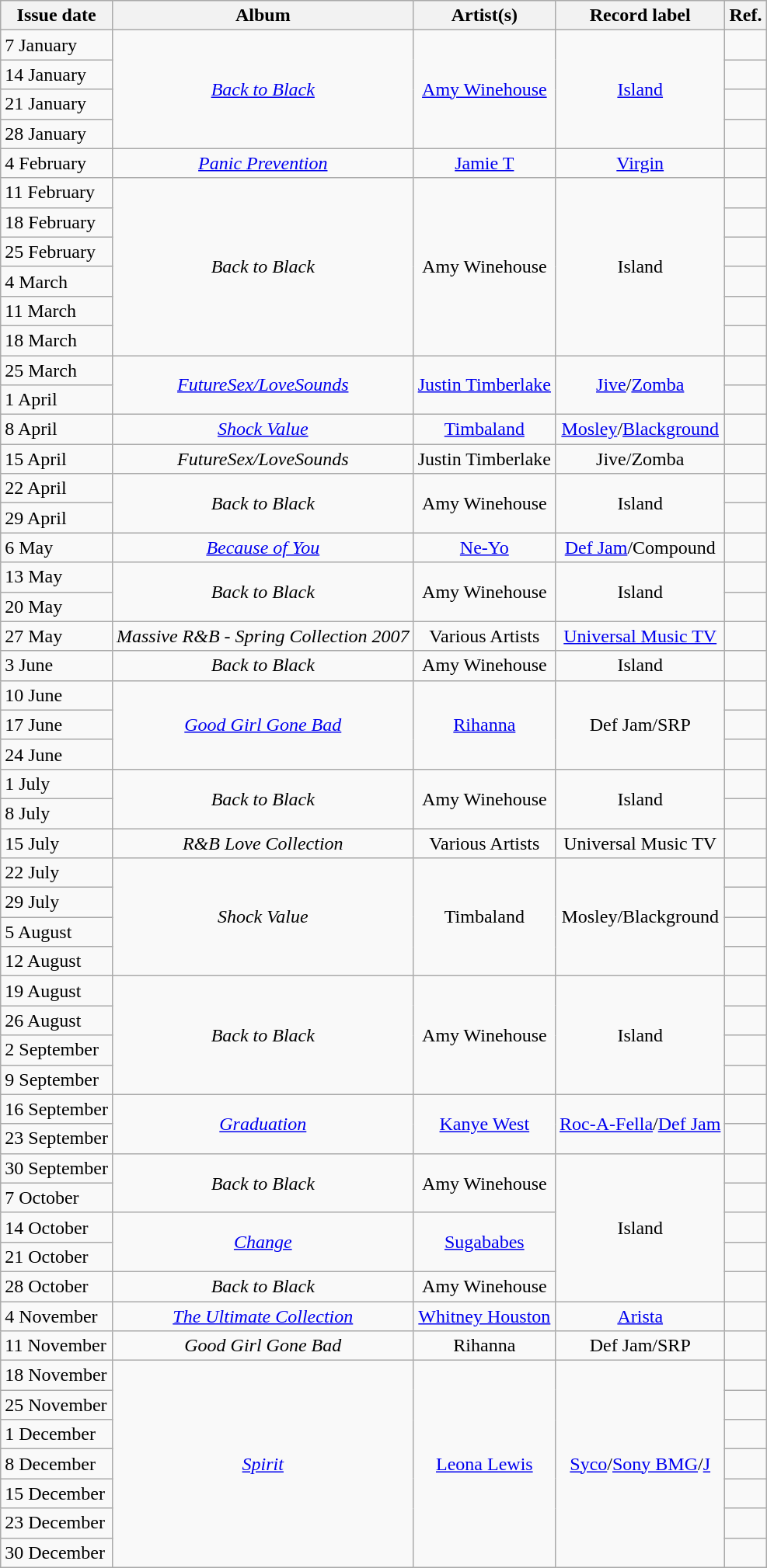<table class="wikitable plainrowheaders">
<tr>
<th scope=col>Issue date</th>
<th scope=col>Album</th>
<th scope=col>Artist(s)</th>
<th scope=col>Record label</th>
<th scope=col>Ref.</th>
</tr>
<tr>
<td>7 January</td>
<td align="center" rowspan="4"><em><a href='#'>Back to Black</a></em></td>
<td align="center" rowspan="4"><a href='#'>Amy Winehouse</a></td>
<td align="center" rowspan="4"><a href='#'>Island</a></td>
<td align="center"></td>
</tr>
<tr>
<td>14 January</td>
<td align="center"></td>
</tr>
<tr>
<td>21 January</td>
<td align="center"></td>
</tr>
<tr>
<td>28 January</td>
<td align="center"></td>
</tr>
<tr>
<td>4 February</td>
<td align="center"><em><a href='#'>Panic Prevention</a></em></td>
<td align="center"><a href='#'>Jamie T</a></td>
<td align="center"><a href='#'>Virgin</a></td>
<td align="center"></td>
</tr>
<tr>
<td>11 February</td>
<td align="center" rowspan="6"><em>Back to Black</em></td>
<td align="center" rowspan="6">Amy Winehouse</td>
<td align="center" rowspan="6">Island</td>
<td align="center"></td>
</tr>
<tr>
<td>18 February</td>
<td align="center"></td>
</tr>
<tr>
<td>25 February</td>
<td align="center"></td>
</tr>
<tr>
<td>4 March</td>
<td align="center"></td>
</tr>
<tr>
<td>11 March</td>
<td align="center"></td>
</tr>
<tr>
<td>18 March</td>
<td align="center"></td>
</tr>
<tr>
<td>25 March</td>
<td align="center" rowspan="2"><em><a href='#'>FutureSex/LoveSounds</a></em></td>
<td align="center" rowspan="2"><a href='#'>Justin Timberlake</a></td>
<td align="center" rowspan="2"><a href='#'>Jive</a>/<a href='#'>Zomba</a></td>
<td align="center"></td>
</tr>
<tr>
<td>1 April</td>
<td align="center"></td>
</tr>
<tr>
<td>8 April</td>
<td align="center"><em><a href='#'>Shock Value</a></em></td>
<td align="center"><a href='#'>Timbaland</a></td>
<td align="center"><a href='#'>Mosley</a>/<a href='#'>Blackground</a></td>
<td align="center"></td>
</tr>
<tr>
<td>15 April</td>
<td align="center"><em>FutureSex/LoveSounds</em></td>
<td align="center">Justin Timberlake</td>
<td align="center">Jive/Zomba</td>
<td align="center"></td>
</tr>
<tr>
<td>22 April</td>
<td align="center" rowspan="2"><em>Back to Black</em></td>
<td align="center" rowspan="2">Amy Winehouse</td>
<td align="center" rowspan="2">Island</td>
<td align="center"></td>
</tr>
<tr>
<td>29 April</td>
<td align="center"></td>
</tr>
<tr>
<td>6 May</td>
<td align="center"><em><a href='#'>Because of You</a></em></td>
<td align="center"><a href='#'>Ne-Yo</a></td>
<td align="center"><a href='#'>Def Jam</a>/Compound</td>
<td align="center"></td>
</tr>
<tr>
<td>13 May</td>
<td align="center" rowspan="2"><em>Back to Black</em></td>
<td align="center" rowspan="2">Amy Winehouse</td>
<td align="center" rowspan="2">Island</td>
<td align="center"></td>
</tr>
<tr>
<td>20 May</td>
<td align="center"></td>
</tr>
<tr>
<td>27 May</td>
<td align="center"><em>Massive R&B - Spring Collection 2007</em></td>
<td align="center">Various Artists</td>
<td align="center"><a href='#'>Universal Music TV</a></td>
<td align="center"></td>
</tr>
<tr>
<td>3 June</td>
<td align="center"><em>Back to Black</em></td>
<td align="center">Amy Winehouse</td>
<td align="center">Island</td>
<td align="center"></td>
</tr>
<tr>
<td>10 June</td>
<td align="center" rowspan="3"><em><a href='#'>Good Girl Gone Bad</a></em></td>
<td align="center" rowspan="3"><a href='#'>Rihanna</a></td>
<td align="center" rowspan="3">Def Jam/SRP</td>
<td align="center"></td>
</tr>
<tr>
<td>17 June</td>
<td align="center"></td>
</tr>
<tr>
<td>24 June</td>
<td align="center"></td>
</tr>
<tr>
<td>1 July</td>
<td align="center" rowspan="2"><em>Back to Black</em></td>
<td align="center" rowspan="2">Amy Winehouse</td>
<td align="center" rowspan="2">Island</td>
<td align="center"></td>
</tr>
<tr>
<td>8 July</td>
<td align="center"></td>
</tr>
<tr>
<td>15 July</td>
<td align="center"><em>R&B Love Collection</em></td>
<td align="center">Various Artists</td>
<td align="center">Universal Music TV</td>
<td align="center"></td>
</tr>
<tr>
<td>22 July</td>
<td align="center" rowspan="4"><em>Shock Value</em></td>
<td align="center" rowspan="4">Timbaland</td>
<td align="center" rowspan="4">Mosley/Blackground</td>
<td align="center"></td>
</tr>
<tr>
<td>29 July</td>
<td align="center"></td>
</tr>
<tr>
<td>5 August</td>
<td align="center"></td>
</tr>
<tr>
<td>12 August</td>
<td align="center"></td>
</tr>
<tr>
<td>19 August</td>
<td align="center" rowspan="4"><em>Back to Black</em></td>
<td align="center" rowspan="4">Amy Winehouse</td>
<td align="center" rowspan="4">Island</td>
<td align="center"></td>
</tr>
<tr>
<td>26 August</td>
<td align="center"></td>
</tr>
<tr>
<td>2 September</td>
<td align="center"></td>
</tr>
<tr>
<td>9 September</td>
<td align="center"></td>
</tr>
<tr>
<td>16 September</td>
<td align="center" rowspan="2"><em><a href='#'>Graduation</a></em></td>
<td align="center" rowspan="2"><a href='#'>Kanye West</a></td>
<td align="center" rowspan="2"><a href='#'>Roc-A-Fella</a>/<a href='#'>Def Jam</a></td>
<td align="center"></td>
</tr>
<tr>
<td>23 September</td>
<td align="center"></td>
</tr>
<tr>
<td>30 September</td>
<td align="center" rowspan="2"><em>Back to Black</em></td>
<td align="center" rowspan="2">Amy Winehouse</td>
<td align="center" rowspan="5">Island</td>
<td align="center"></td>
</tr>
<tr>
<td>7 October</td>
<td align="center"></td>
</tr>
<tr>
<td>14 October</td>
<td align="center" rowspan="2"><em><a href='#'>Change</a></em></td>
<td align="center" rowspan="2"><a href='#'>Sugababes</a></td>
<td align="center"></td>
</tr>
<tr>
<td>21 October</td>
<td align="center"></td>
</tr>
<tr>
<td>28 October</td>
<td align="center"><em>Back to Black</em></td>
<td align="center">Amy Winehouse</td>
<td align="center"></td>
</tr>
<tr>
<td>4 November</td>
<td align="center"><em><a href='#'>The Ultimate Collection</a></em></td>
<td align="center"><a href='#'>Whitney Houston</a></td>
<td align="center"><a href='#'>Arista</a></td>
<td align="center"></td>
</tr>
<tr>
<td>11 November</td>
<td align="center"><em>Good Girl Gone Bad</em></td>
<td align="center">Rihanna</td>
<td align="center">Def Jam/SRP</td>
<td align="center"></td>
</tr>
<tr>
<td>18 November</td>
<td align="center" rowspan="7"><em><a href='#'>Spirit</a></em></td>
<td align="center" rowspan="7"><a href='#'>Leona Lewis</a></td>
<td align="center" rowspan="7"><a href='#'>Syco</a>/<a href='#'>Sony BMG</a>/<a href='#'>J</a></td>
<td align="center"></td>
</tr>
<tr>
<td>25 November</td>
<td align="center"></td>
</tr>
<tr>
<td>1 December</td>
<td align="center"></td>
</tr>
<tr>
<td>8 December</td>
<td align="center"></td>
</tr>
<tr>
<td>15 December</td>
<td align="center"></td>
</tr>
<tr>
<td>23 December</td>
<td align="center"></td>
</tr>
<tr>
<td>30 December</td>
<td align="center"></td>
</tr>
</table>
